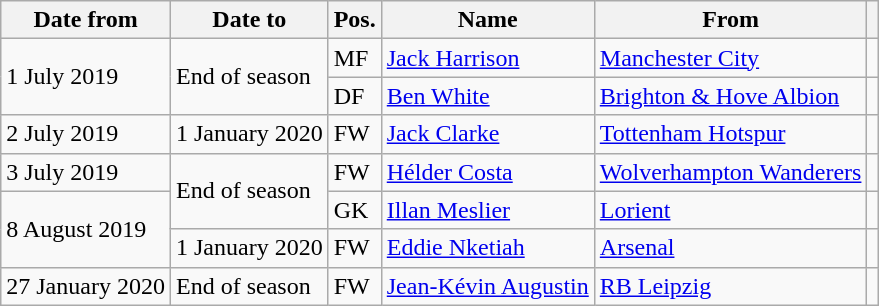<table class="wikitable">
<tr>
<th>Date from</th>
<th>Date to</th>
<th>Pos.</th>
<th>Name</th>
<th>From</th>
<th></th>
</tr>
<tr>
<td rowspan="2">1 July 2019</td>
<td rowspan="2">End of season</td>
<td>MF</td>
<td> <a href='#'>Jack Harrison</a></td>
<td> <a href='#'>Manchester City</a></td>
<td></td>
</tr>
<tr>
<td>DF</td>
<td> <a href='#'>Ben White</a></td>
<td> <a href='#'>Brighton & Hove Albion</a></td>
<td></td>
</tr>
<tr>
<td>2 July 2019</td>
<td>1 January 2020</td>
<td>FW</td>
<td> <a href='#'>Jack Clarke</a></td>
<td> <a href='#'>Tottenham Hotspur</a></td>
<td></td>
</tr>
<tr>
<td>3 July 2019</td>
<td rowspan="2">End of season</td>
<td>FW</td>
<td> <a href='#'>Hélder Costa</a></td>
<td> <a href='#'>Wolverhampton Wanderers</a></td>
<td></td>
</tr>
<tr>
<td rowspan="2">8 August 2019</td>
<td>GK</td>
<td> <a href='#'>Illan Meslier</a></td>
<td> <a href='#'>Lorient</a></td>
<td></td>
</tr>
<tr>
<td>1 January 2020</td>
<td>FW</td>
<td> <a href='#'>Eddie Nketiah</a></td>
<td> <a href='#'>Arsenal</a></td>
<td></td>
</tr>
<tr>
<td>27 January 2020</td>
<td>End of season</td>
<td>FW</td>
<td> <a href='#'>Jean-Kévin Augustin</a></td>
<td> <a href='#'>RB Leipzig</a></td>
<td></td>
</tr>
</table>
